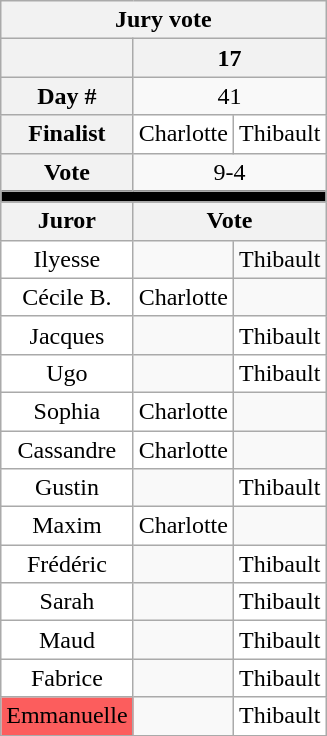<table class="wikitable" style="text-align:center">
<tr>
<th colspan=3>Jury vote</th>
</tr>
<tr>
<th></th>
<th colspan="2">17</th>
</tr>
<tr>
<th>Day #</th>
<td colspan="2">41</td>
</tr>
<tr>
<th>Finalist</th>
<td bgcolor="white">Charlotte</td>
<td bgcolor="white">Thibault</td>
</tr>
<tr>
<th>Vote</th>
<td colspan=2>9-4</td>
</tr>
<tr>
<td colspan=13 bgcolor=black></td>
</tr>
<tr>
<th>Juror</th>
<th colspan=2>Vote</th>
</tr>
<tr>
<td bgcolor="white">Ilyesse</td>
<td></td>
<td>Thibault</td>
</tr>
<tr>
<td bgcolor="white">Cécile B.</td>
<td bgcolor="white">Charlotte</td>
<td></td>
</tr>
<tr>
<td bgcolor="white">Jacques</td>
<td></td>
<td bgcolor="white">Thibault</td>
</tr>
<tr>
<td bgcolor="white">Ugo</td>
<td></td>
<td bgcolor="white">Thibault</td>
</tr>
<tr>
<td bgcolor="white">Sophia</td>
<td bgcolor="white">Charlotte</td>
<td></td>
</tr>
<tr>
<td bgcolor="white">Cassandre</td>
<td bgcolor="white">Charlotte</td>
<td></td>
</tr>
<tr>
<td bgcolor="white">Gustin</td>
<td></td>
<td bgcolor="white">Thibault</td>
</tr>
<tr>
<td bgcolor="white">Maxim</td>
<td bgcolor="white">Charlotte</td>
<td></td>
</tr>
<tr>
<td bgcolor="white">Frédéric</td>
<td></td>
<td bgcolor="white">Thibault</td>
</tr>
<tr>
<td bgcolor="white">Sarah</td>
<td></td>
<td bgcolor="white">Thibault</td>
</tr>
<tr>
<td bgcolor="white">Maud</td>
<td></td>
<td bgcolor="white">Thibault</td>
</tr>
<tr>
<td bgcolor="white">Fabrice</td>
<td></td>
<td bgcolor="white">Thibault</td>
</tr>
<tr>
<td bgcolor="fc5d5d">Emmanuelle</td>
<td></td>
<td bgcolor="white">Thibault</td>
</tr>
<tr>
</tr>
</table>
